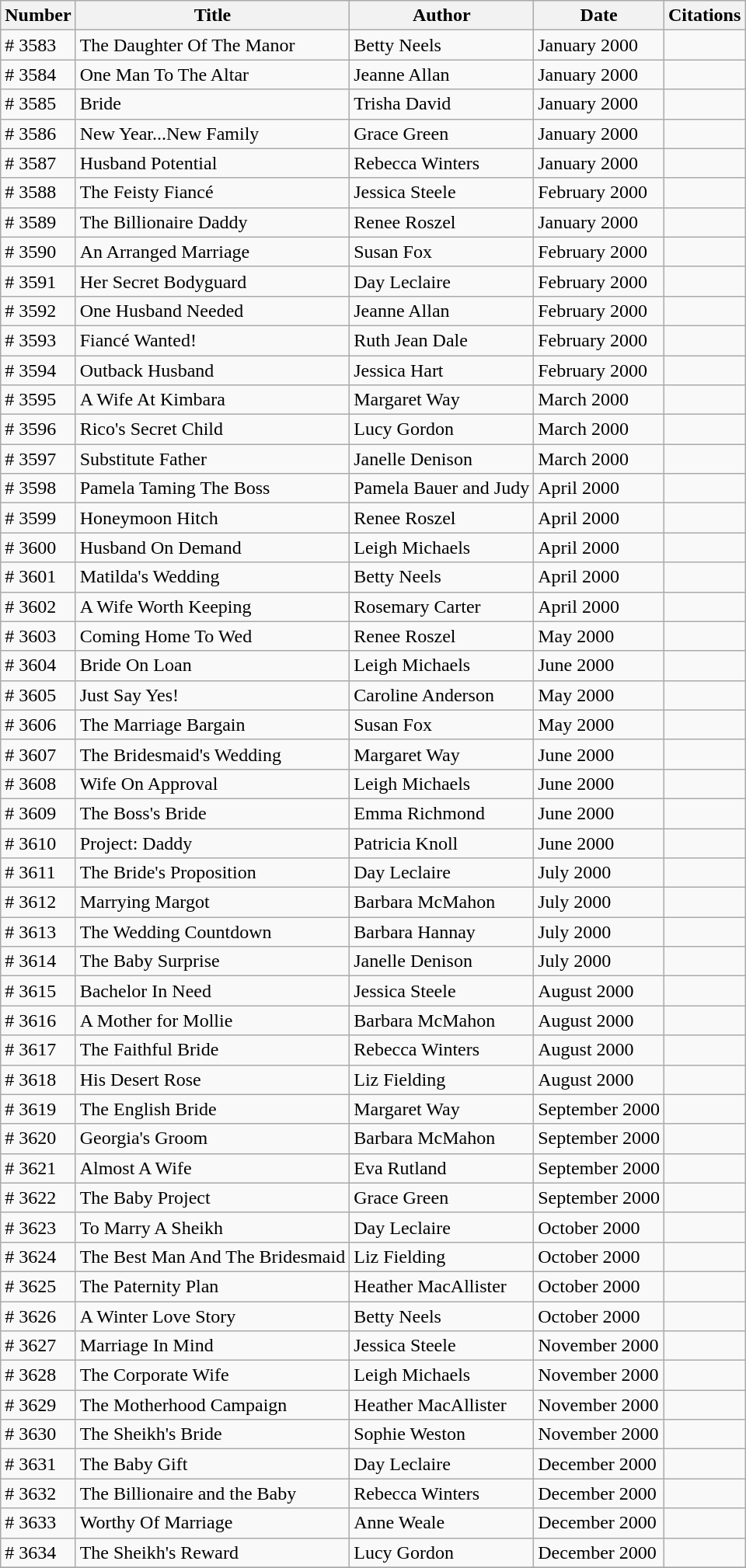<table class="wikitable sortable">
<tr>
<th>Number</th>
<th>Title</th>
<th>Author</th>
<th>Date</th>
<th>Citations</th>
</tr>
<tr>
<td># 3583</td>
<td>The Daughter Of The Manor</td>
<td>Betty Neels</td>
<td>January 2000</td>
<td></td>
</tr>
<tr>
<td># 3584</td>
<td>One Man To The Altar</td>
<td>Jeanne Allan</td>
<td>January 2000</td>
<td></td>
</tr>
<tr>
<td># 3585</td>
<td>Bride</td>
<td>Trisha David</td>
<td>January 2000</td>
<td></td>
</tr>
<tr>
<td># 3586</td>
<td>New Year...New Family</td>
<td>Grace Green</td>
<td>January 2000</td>
<td></td>
</tr>
<tr>
<td># 3587</td>
<td>Husband Potential</td>
<td>Rebecca Winters</td>
<td>January 2000</td>
<td></td>
</tr>
<tr>
<td># 3588</td>
<td>The Feisty Fiancé</td>
<td>Jessica Steele</td>
<td>February 2000</td>
<td></td>
</tr>
<tr>
<td># 3589</td>
<td>The Billionaire Daddy</td>
<td>Renee Roszel</td>
<td>January 2000</td>
<td></td>
</tr>
<tr>
<td># 3590</td>
<td>An Arranged Marriage</td>
<td>Susan Fox</td>
<td>February 2000</td>
<td></td>
</tr>
<tr>
<td># 3591</td>
<td>Her Secret Bodyguard</td>
<td>Day Leclaire</td>
<td>February 2000</td>
<td></td>
</tr>
<tr>
<td># 3592</td>
<td>One Husband Needed</td>
<td>Jeanne Allan</td>
<td>February 2000</td>
<td></td>
</tr>
<tr>
<td># 3593</td>
<td>Fiancé Wanted!</td>
<td>Ruth Jean Dale</td>
<td>February 2000</td>
<td></td>
</tr>
<tr>
<td># 3594</td>
<td>Outback Husband</td>
<td>Jessica Hart</td>
<td>February 2000</td>
<td></td>
</tr>
<tr>
<td># 3595</td>
<td>A Wife At Kimbara</td>
<td>Margaret Way</td>
<td>March 2000</td>
<td></td>
</tr>
<tr>
<td># 3596</td>
<td>Rico's Secret Child</td>
<td>Lucy Gordon</td>
<td>March 2000</td>
<td></td>
</tr>
<tr>
<td># 3597</td>
<td>Substitute Father</td>
<td>Janelle Denison</td>
<td>March 2000</td>
<td></td>
</tr>
<tr>
<td># 3598</td>
<td>Pamela Taming The Boss</td>
<td>Pamela Bauer and Judy</td>
<td>April 2000</td>
<td></td>
</tr>
<tr>
<td># 3599</td>
<td>Honeymoon Hitch</td>
<td>Renee Roszel</td>
<td>April 2000</td>
<td></td>
</tr>
<tr>
<td># 3600</td>
<td>Husband On Demand</td>
<td>Leigh Michaels</td>
<td>April 2000</td>
<td></td>
</tr>
<tr>
<td># 3601</td>
<td>Matilda's Wedding</td>
<td>Betty Neels</td>
<td>April 2000</td>
<td></td>
</tr>
<tr>
<td># 3602</td>
<td>A Wife Worth Keeping</td>
<td>Rosemary Carter</td>
<td>April 2000</td>
<td></td>
</tr>
<tr>
<td># 3603</td>
<td>Coming Home To Wed</td>
<td>Renee Roszel</td>
<td>May 2000</td>
<td></td>
</tr>
<tr>
<td># 3604</td>
<td>Bride On Loan</td>
<td>Leigh Michaels</td>
<td>June 2000</td>
<td></td>
</tr>
<tr>
<td># 3605</td>
<td>Just Say Yes!</td>
<td>Caroline Anderson</td>
<td>May 2000</td>
<td></td>
</tr>
<tr>
<td># 3606</td>
<td>The Marriage Bargain</td>
<td>Susan Fox</td>
<td>May 2000</td>
<td></td>
</tr>
<tr>
<td># 3607</td>
<td>The Bridesmaid's Wedding</td>
<td>Margaret Way</td>
<td>June 2000</td>
<td></td>
</tr>
<tr>
<td># 3608</td>
<td>Wife On Approval</td>
<td>Leigh Michaels</td>
<td>June 2000</td>
<td></td>
</tr>
<tr>
<td># 3609</td>
<td>The Boss's Bride</td>
<td>Emma Richmond</td>
<td>June 2000</td>
<td></td>
</tr>
<tr>
<td># 3610</td>
<td>Project: Daddy</td>
<td>Patricia Knoll</td>
<td>June 2000</td>
<td></td>
</tr>
<tr>
<td># 3611</td>
<td>The Bride's Proposition</td>
<td>Day Leclaire</td>
<td>July 2000</td>
<td></td>
</tr>
<tr>
<td># 3612</td>
<td>Marrying Margot</td>
<td>Barbara McMahon</td>
<td>July 2000</td>
<td></td>
</tr>
<tr>
<td># 3613</td>
<td>The Wedding Countdown</td>
<td>Barbara Hannay</td>
<td>July 2000</td>
<td></td>
</tr>
<tr>
<td># 3614</td>
<td>The Baby Surprise</td>
<td>Janelle Denison</td>
<td>July 2000</td>
<td></td>
</tr>
<tr>
<td># 3615</td>
<td>Bachelor In Need</td>
<td>Jessica Steele</td>
<td>August 2000</td>
<td></td>
</tr>
<tr>
<td># 3616</td>
<td>A Mother for Mollie</td>
<td>Barbara McMahon</td>
<td>August 2000</td>
<td></td>
</tr>
<tr>
<td># 3617</td>
<td>The Faithful Bride</td>
<td>Rebecca Winters</td>
<td>August 2000</td>
<td></td>
</tr>
<tr>
<td># 3618</td>
<td>His Desert Rose</td>
<td>Liz Fielding</td>
<td>August 2000</td>
<td></td>
</tr>
<tr>
<td># 3619</td>
<td>The English Bride</td>
<td>Margaret Way</td>
<td>September 2000</td>
<td></td>
</tr>
<tr>
<td># 3620</td>
<td>Georgia's Groom</td>
<td>Barbara McMahon</td>
<td>September 2000</td>
<td></td>
</tr>
<tr>
<td># 3621</td>
<td>Almost A Wife</td>
<td>Eva Rutland</td>
<td>September 2000</td>
<td></td>
</tr>
<tr>
<td># 3622</td>
<td>The Baby Project</td>
<td>Grace Green</td>
<td>September 2000</td>
<td></td>
</tr>
<tr>
<td># 3623</td>
<td>To Marry A Sheikh</td>
<td>Day Leclaire</td>
<td>October 2000</td>
<td></td>
</tr>
<tr>
<td># 3624</td>
<td>The Best Man And The Bridesmaid</td>
<td>Liz Fielding</td>
<td>October 2000</td>
<td></td>
</tr>
<tr>
<td># 3625</td>
<td>The Paternity Plan</td>
<td>Heather MacAllister</td>
<td>October 2000</td>
<td></td>
</tr>
<tr>
<td># 3626</td>
<td>A Winter Love Story</td>
<td>Betty Neels</td>
<td>October 2000</td>
<td></td>
</tr>
<tr>
<td># 3627</td>
<td>Marriage In Mind</td>
<td>Jessica Steele</td>
<td>November 2000</td>
<td></td>
</tr>
<tr>
<td># 3628</td>
<td>The Corporate Wife</td>
<td>Leigh Michaels</td>
<td>November 2000</td>
<td></td>
</tr>
<tr>
<td># 3629</td>
<td>The Motherhood Campaign</td>
<td>Heather MacAllister</td>
<td>November 2000</td>
<td></td>
</tr>
<tr>
<td># 3630</td>
<td>The Sheikh's Bride</td>
<td>Sophie Weston</td>
<td>November 2000</td>
<td></td>
</tr>
<tr>
<td># 3631</td>
<td>The Baby Gift</td>
<td>Day Leclaire</td>
<td>December 2000</td>
<td></td>
</tr>
<tr>
<td># 3632</td>
<td>The Billionaire and the Baby</td>
<td>Rebecca Winters</td>
<td>December 2000</td>
<td></td>
</tr>
<tr>
<td># 3633</td>
<td>Worthy Of Marriage</td>
<td>Anne Weale</td>
<td>December 2000</td>
<td></td>
</tr>
<tr>
<td># 3634</td>
<td>The Sheikh's Reward</td>
<td>Lucy Gordon</td>
<td>December 2000</td>
<td></td>
</tr>
<tr>
</tr>
</table>
